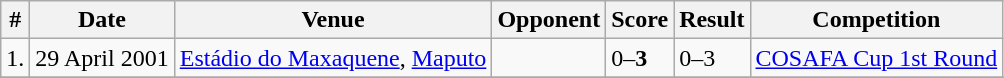<table class="wikitable">
<tr>
<th>#</th>
<th>Date</th>
<th>Venue</th>
<th>Opponent</th>
<th>Score</th>
<th>Result</th>
<th>Competition</th>
</tr>
<tr>
<td>1.</td>
<td>29 April 2001</td>
<td><a href='#'>Estádio do Maxaquene</a>, <a href='#'>Maputo</a></td>
<td></td>
<td>0–<strong>3</strong></td>
<td>0–3</td>
<td><a href='#'>COSAFA Cup 1st Round</a></td>
</tr>
<tr>
</tr>
</table>
